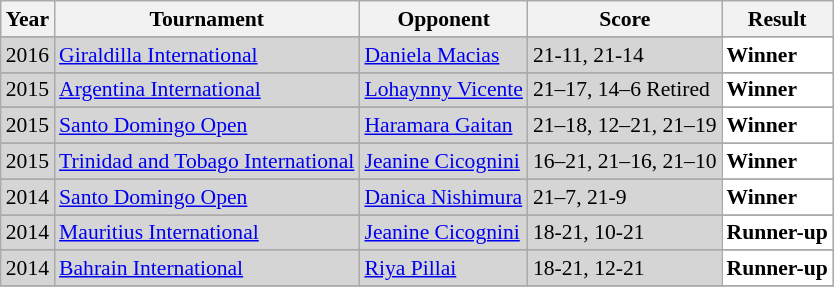<table class="sortable wikitable" style="font-size: 90%;">
<tr>
<th>Year</th>
<th>Tournament</th>
<th>Opponent</th>
<th>Score</th>
<th>Result</th>
</tr>
<tr>
</tr>
<tr style="background:#D5D5D5">
<td align="center">2016</td>
<td align="left"><a href='#'>Giraldilla International</a></td>
<td align="left"> <a href='#'>Daniela Macias</a></td>
<td align="left">21-11, 21-14</td>
<td style="text-align:left; background:white"> <strong>Winner</strong></td>
</tr>
<tr>
</tr>
<tr style="background:#D5D5D5">
<td align="center">2015</td>
<td align="left"><a href='#'>Argentina International</a></td>
<td align="left"> <a href='#'>Lohaynny Vicente</a></td>
<td align="left">21–17, 14–6 Retired</td>
<td style="text-align:left; background:white"> <strong>Winner</strong></td>
</tr>
<tr>
</tr>
<tr style="background:#D5D5D5">
<td align="center">2015</td>
<td align="left"><a href='#'>Santo Domingo Open</a></td>
<td align="left"> <a href='#'>Haramara Gaitan</a></td>
<td align="left">21–18, 12–21, 21–19</td>
<td style="text-align:left; background:white"> <strong>Winner</strong></td>
</tr>
<tr>
</tr>
<tr style="background:#D5D5D5">
<td align="center">2015</td>
<td align="left"><a href='#'>Trinidad and Tobago International</a></td>
<td align="left"> <a href='#'>Jeanine Cicognini</a></td>
<td align="left">16–21, 21–16, 21–10</td>
<td style="text-align:left; background:white"> <strong>Winner</strong></td>
</tr>
<tr>
</tr>
<tr style="background:#D5D5D5">
<td align="center">2014</td>
<td align="left"><a href='#'>Santo Domingo Open</a></td>
<td align="left"> <a href='#'>Danica Nishimura</a></td>
<td align="left">21–7, 21-9</td>
<td style="text-align:left; background:white"> <strong>Winner</strong></td>
</tr>
<tr>
</tr>
<tr style="background:#D5D5D5">
<td align="center">2014</td>
<td align="left"><a href='#'>Mauritius International</a></td>
<td align="left"> <a href='#'>Jeanine Cicognini</a></td>
<td align="left">18-21, 10-21</td>
<td style="text-align:left; background:white"> <strong>Runner-up</strong></td>
</tr>
<tr>
</tr>
<tr style="background:#D5D5D5">
<td align="center">2014</td>
<td align="left"><a href='#'>Bahrain International</a></td>
<td align="left"> <a href='#'>Riya Pillai</a></td>
<td align="left">18-21, 12-21</td>
<td style="text-align:left; background:white"> <strong>Runner-up</strong></td>
</tr>
<tr>
</tr>
</table>
